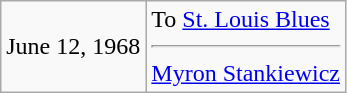<table class="wikitable">
<tr>
<td>June 12, 1968</td>
<td valign="top">To <a href='#'>St. Louis Blues</a><hr><a href='#'>Myron Stankiewicz</a></td>
</tr>
</table>
